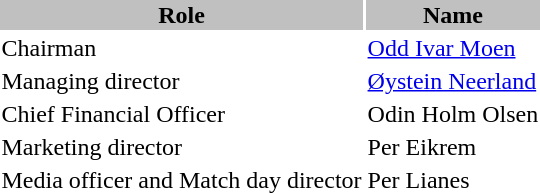<table class="toccolours">
<tr>
<th style="background:silver;">Role</th>
<th style="background:silver;">Name</th>
</tr>
<tr>
<td>Chairman</td>
<td><a href='#'>Odd Ivar Moen</a></td>
</tr>
<tr>
<td>Managing director</td>
<td><a href='#'>Øystein Neerland</a></td>
</tr>
<tr>
<td>Chief Financial Officer</td>
<td>Odin Holm Olsen</td>
</tr>
<tr>
<td>Marketing director</td>
<td>Per Eikrem</td>
</tr>
<tr>
<td>Media officer and Match day director</td>
<td>Per Lianes</td>
</tr>
</table>
